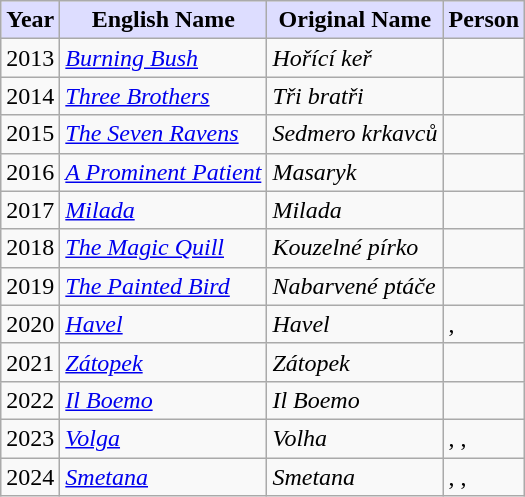<table class="wikitable sortable">
<tr>
<th style="background:#DDDDFF;">Year</th>
<th style="background:#DDDDFF;">English Name</th>
<th style="background:#DDDDFF;">Original Name</th>
<th style="background:#DDDDFF;">Person</th>
</tr>
<tr>
<td>2013</td>
<td><em><a href='#'>Burning Bush</a></em></td>
<td><em>Hořící keř</em></td>
<td></td>
</tr>
<tr>
<td>2014</td>
<td><em><a href='#'>Three Brothers</a></em></td>
<td><em>Tři bratři</em></td>
<td></td>
</tr>
<tr>
<td>2015</td>
<td><em><a href='#'>The Seven Ravens</a></em></td>
<td><em>Sedmero krkavců</em></td>
<td></td>
</tr>
<tr>
<td>2016</td>
<td><em><a href='#'>A Prominent Patient</a></em></td>
<td><em>Masaryk</em></td>
<td></td>
</tr>
<tr>
<td>2017</td>
<td><em><a href='#'>Milada</a></em></td>
<td><em>Milada</em></td>
<td></td>
</tr>
<tr>
<td>2018</td>
<td><em><a href='#'>The Magic Quill</a></em></td>
<td><em>Kouzelné pírko</em></td>
<td></td>
</tr>
<tr>
<td>2019</td>
<td><em><a href='#'>The Painted Bird</a></em></td>
<td><em>Nabarvené ptáče</em></td>
<td></td>
</tr>
<tr>
<td>2020</td>
<td><em><a href='#'>Havel</a></em></td>
<td><em>Havel</em></td>
<td>, </td>
</tr>
<tr>
<td>2021</td>
<td><em><a href='#'>Zátopek</a></em></td>
<td><em>Zátopek</em></td>
<td></td>
</tr>
<tr>
<td>2022</td>
<td><em><a href='#'>Il Boemo</a></em></td>
<td><em>Il Boemo</em></td>
<td></td>
</tr>
<tr>
<td>2023</td>
<td><em><a href='#'>Volga</a></em></td>
<td><em>Volha</em></td>
<td>, , </td>
</tr>
<tr>
<td>2024</td>
<td><em><a href='#'>Smetana</a></em></td>
<td><em>Smetana</em></td>
<td>, , </td>
</tr>
</table>
